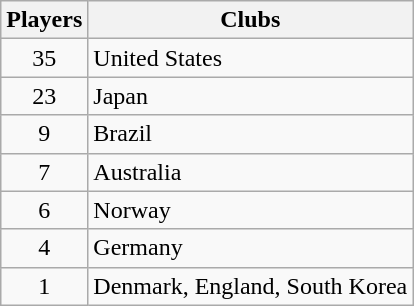<table class="wikitable">
<tr>
<th>Players</th>
<th>Clubs</th>
</tr>
<tr>
<td align="center">35</td>
<td> United States</td>
</tr>
<tr>
<td align="center">23</td>
<td> Japan</td>
</tr>
<tr>
<td align="center">9</td>
<td> Brazil</td>
</tr>
<tr>
<td align="center">7</td>
<td> Australia</td>
</tr>
<tr>
<td align="center">6</td>
<td> Norway</td>
</tr>
<tr>
<td align="center">4</td>
<td> Germany</td>
</tr>
<tr>
<td align="center">1</td>
<td> Denmark,  England,  South Korea</td>
</tr>
</table>
